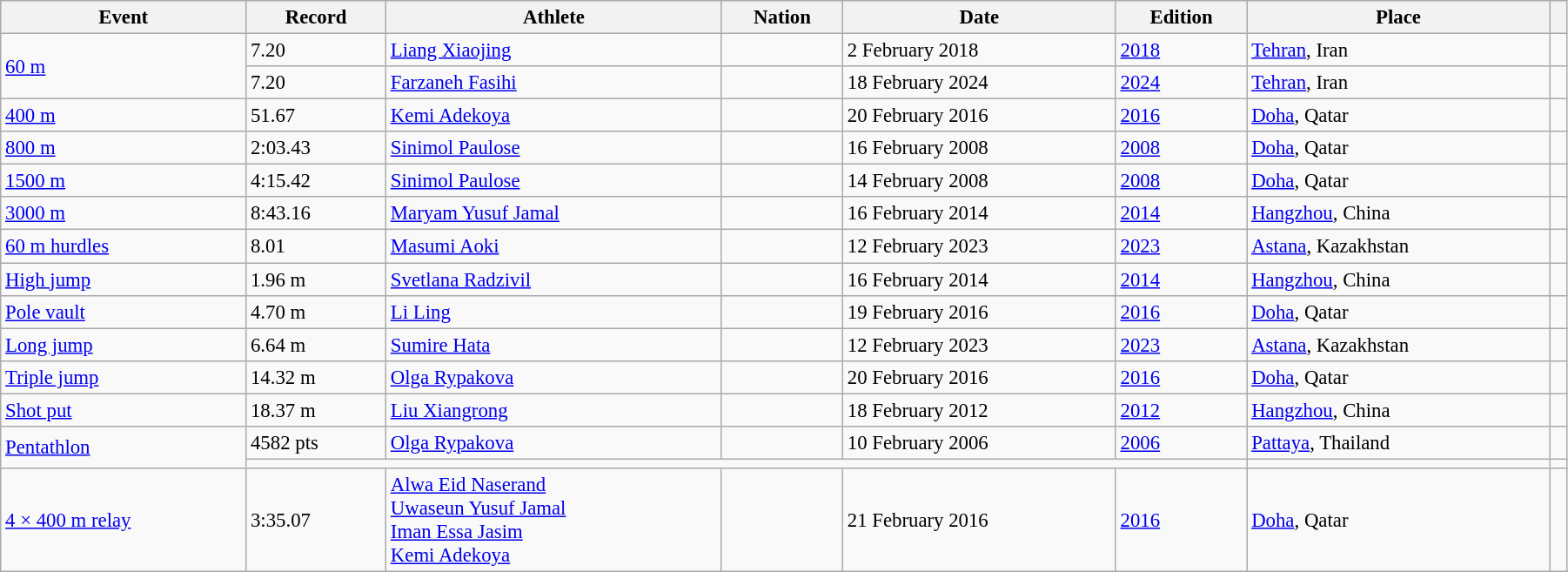<table class="wikitable sortable" style="font-size:95%; width: 95%;">
<tr>
<th>Event</th>
<th>Record</th>
<th>Athlete</th>
<th>Nation</th>
<th>Date</th>
<th>Edition</th>
<th>Place</th>
<th></th>
</tr>
<tr>
<td rowspan=2><a href='#'>60 m</a></td>
<td>7.20</td>
<td><a href='#'>Liang Xiaojing</a></td>
<td></td>
<td>2 February 2018</td>
<td><a href='#'>2018</a></td>
<td><a href='#'>Tehran</a>, Iran</td>
<td></td>
</tr>
<tr>
<td>7.20 </td>
<td><a href='#'>Farzaneh Fasihi</a></td>
<td></td>
<td>18 February 2024</td>
<td><a href='#'>2024</a></td>
<td><a href='#'>Tehran</a>, Iran</td>
<td></td>
</tr>
<tr>
<td><a href='#'>400 m</a></td>
<td>51.67</td>
<td><a href='#'>Kemi Adekoya</a></td>
<td></td>
<td>20 February 2016</td>
<td><a href='#'>2016</a></td>
<td><a href='#'>Doha</a>, Qatar</td>
<td></td>
</tr>
<tr>
<td><a href='#'>800 m</a></td>
<td>2:03.43</td>
<td><a href='#'>Sinimol Paulose</a></td>
<td></td>
<td>16 February 2008</td>
<td><a href='#'>2008</a></td>
<td><a href='#'>Doha</a>, Qatar</td>
<td></td>
</tr>
<tr>
<td><a href='#'>1500 m</a></td>
<td>4:15.42</td>
<td><a href='#'>Sinimol Paulose</a></td>
<td></td>
<td>14 February 2008</td>
<td><a href='#'>2008</a></td>
<td><a href='#'>Doha</a>, Qatar</td>
<td></td>
</tr>
<tr>
<td><a href='#'>3000 m</a></td>
<td>8:43.16 </td>
<td><a href='#'>Maryam Yusuf Jamal</a></td>
<td></td>
<td>16 February 2014</td>
<td><a href='#'>2014</a></td>
<td><a href='#'>Hangzhou</a>, China</td>
<td></td>
</tr>
<tr>
<td><a href='#'>60 m hurdles</a></td>
<td>8.01</td>
<td><a href='#'>Masumi Aoki</a></td>
<td></td>
<td>12 February 2023</td>
<td><a href='#'>2023</a></td>
<td><a href='#'>Astana</a>, Kazakhstan</td>
<td></td>
</tr>
<tr>
<td><a href='#'>High jump</a></td>
<td>1.96 m</td>
<td><a href='#'>Svetlana Radzivil</a></td>
<td></td>
<td>16 February 2014</td>
<td><a href='#'>2014</a></td>
<td><a href='#'>Hangzhou</a>, China</td>
<td></td>
</tr>
<tr>
<td><a href='#'>Pole vault</a></td>
<td>4.70 m </td>
<td><a href='#'>Li Ling</a></td>
<td></td>
<td>19 February 2016</td>
<td><a href='#'>2016</a></td>
<td><a href='#'>Doha</a>, Qatar</td>
<td></td>
</tr>
<tr>
<td><a href='#'>Long jump</a></td>
<td>6.64 m</td>
<td><a href='#'>Sumire Hata</a></td>
<td></td>
<td>12 February 2023</td>
<td><a href='#'>2023</a></td>
<td><a href='#'>Astana</a>, Kazakhstan</td>
<td></td>
</tr>
<tr>
<td><a href='#'>Triple jump</a></td>
<td>14.32 m</td>
<td><a href='#'>Olga Rypakova</a></td>
<td></td>
<td>20 February 2016</td>
<td><a href='#'>2016</a></td>
<td><a href='#'>Doha</a>, Qatar</td>
<td></td>
</tr>
<tr>
<td><a href='#'>Shot put</a></td>
<td>18.37 m</td>
<td><a href='#'>Liu Xiangrong</a></td>
<td></td>
<td>18 February 2012</td>
<td><a href='#'>2012</a></td>
<td><a href='#'>Hangzhou</a>, China</td>
<td></td>
</tr>
<tr>
<td rowspan=2><a href='#'>Pentathlon</a></td>
<td>4582 pts </td>
<td><a href='#'>Olga Rypakova</a></td>
<td></td>
<td>10 February 2006</td>
<td><a href='#'>2006</a></td>
<td><a href='#'>Pattaya</a>, Thailand</td>
<td></td>
</tr>
<tr>
<td colspan=5></td>
<td></td>
<td></td>
</tr>
<tr>
<td><a href='#'>4 × 400 m relay</a></td>
<td>3:35.07 </td>
<td><a href='#'>Alwa Eid Naserand</a><br><a href='#'>Uwaseun Yusuf Jamal</a><br><a href='#'>Iman Essa Jasim</a><br><a href='#'>Kemi Adekoya</a></td>
<td></td>
<td>21 February 2016</td>
<td><a href='#'>2016</a></td>
<td><a href='#'>Doha</a>, Qatar</td>
<td></td>
</tr>
</table>
